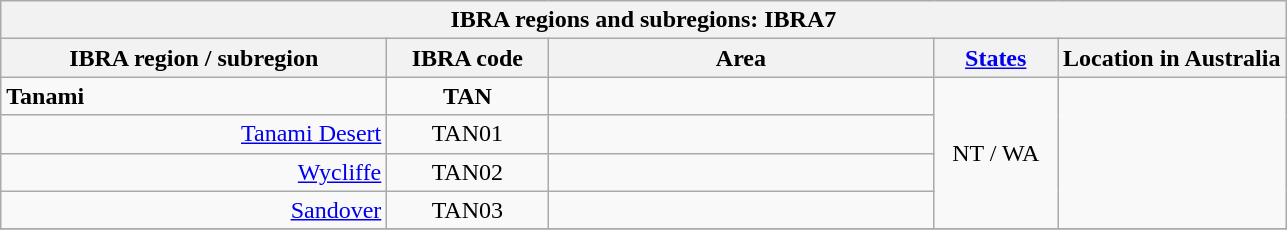<table class="wikitable sortable">
<tr>
<th rowwidth=100px colspan=5>IBRA regions and subregions: IBRA7</th>
</tr>
<tr>
<th scope="col" style="width:250px;">IBRA region / subregion</th>
<th scope="col" style="width:100px;">IBRA code</th>
<th scope="col" style="width:250px;">Area</th>
<th scope="col" style="width:75px;"><a href='#'>States</a></th>
<th>Location in Australia</th>
</tr>
<tr>
<td><strong>Tanami</strong></td>
<td style="text-align:center;"><strong>TAN</strong></td>
<td align="right"><strong></strong></td>
<td style="text-align:center;" rowspan="4">NT / WA</td>
<td style="text-align:center;" rowspan="4"></td>
</tr>
<tr>
<td align="right"><a href='#'>Tanami Desert</a></td>
<td style="text-align:center;">TAN01</td>
<td align="right"></td>
</tr>
<tr>
<td align="right"><a href='#'>Wycliffe</a></td>
<td style="text-align:center;">TAN02</td>
<td align="right"></td>
</tr>
<tr>
<td align="right"><a href='#'>Sandover</a></td>
<td style="text-align:center;">TAN03</td>
<td align="right"></td>
</tr>
<tr>
</tr>
</table>
